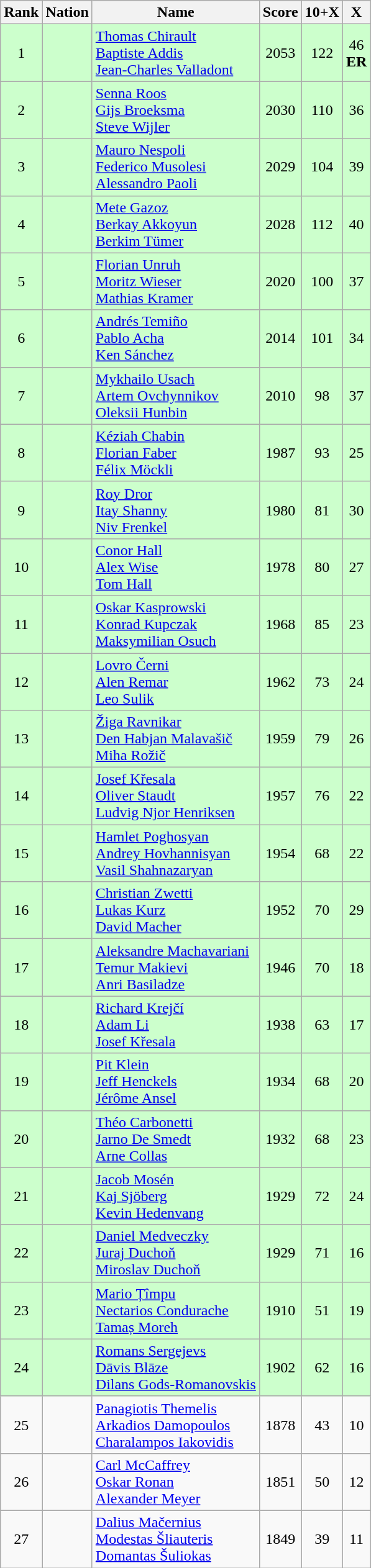<table class="wikitable sortable" style="text-align:center">
<tr>
<th>Rank</th>
<th>Nation</th>
<th>Name</th>
<th>Score</th>
<th>10+X</th>
<th>X</th>
</tr>
<tr bgcolor=#ccffcc>
<td>1</td>
<td align=left></td>
<td align=left><a href='#'>Thomas Chirault</a><br><a href='#'>Baptiste Addis</a><br> <a href='#'>Jean-Charles Valladont</a></td>
<td>2053</td>
<td>122</td>
<td>46<br> <strong>ER</strong></td>
</tr>
<tr bgcolor=#ccffcc>
<td>2</td>
<td align=left></td>
<td align=left><a href='#'>Senna Roos</a><br><a href='#'>Gijs Broeksma</a><br><a href='#'>Steve Wijler</a></td>
<td>2030</td>
<td>110</td>
<td>36</td>
</tr>
<tr bgcolor=#ccffcc>
<td>3</td>
<td align=left></td>
<td align=left><a href='#'>Mauro Nespoli</a><br><a href='#'>Federico Musolesi</a><br><a href='#'>Alessandro Paoli</a></td>
<td>2029</td>
<td>104</td>
<td>39</td>
</tr>
<tr bgcolor=#ccffcc>
<td>4</td>
<td align=left></td>
<td align=left><a href='#'>Mete Gazoz</a><br><a href='#'>Berkay Akkoyun</a><br><a href='#'>Berkim Tümer</a></td>
<td>2028</td>
<td>112</td>
<td>40</td>
</tr>
<tr bgcolor=#ccffcc>
<td>5</td>
<td align=left></td>
<td align=left><a href='#'>Florian Unruh</a><br><a href='#'>Moritz Wieser</a><br><a href='#'>Mathias Kramer</a></td>
<td>2020</td>
<td>100</td>
<td>37</td>
</tr>
<tr bgcolor=#ccffcc>
<td>6</td>
<td align=left></td>
<td align=left><a href='#'>Andrés Temiño</a><br><a href='#'>Pablo Acha</a><br><a href='#'>Ken Sánchez</a></td>
<td>2014</td>
<td>101</td>
<td>34</td>
</tr>
<tr bgcolor=#ccffcc>
<td>7</td>
<td align=left></td>
<td align=left><a href='#'>Mykhailo Usach</a><br><a href='#'>Artem Ovchynnikov</a><br><a href='#'>Oleksii Hunbin</a></td>
<td>2010</td>
<td>98</td>
<td>37</td>
</tr>
<tr bgcolor=#ccffcc>
<td>8</td>
<td align=left></td>
<td align=left><a href='#'>Kéziah Chabin</a><br><a href='#'>Florian Faber</a><br><a href='#'>Félix Möckli</a></td>
<td>1987</td>
<td>93</td>
<td>25</td>
</tr>
<tr bgcolor=#ccffcc>
<td>9</td>
<td align=left></td>
<td align=left><a href='#'>Roy Dror</a><br><a href='#'>Itay Shanny</a><br><a href='#'>Niv Frenkel</a></td>
<td>1980</td>
<td>81</td>
<td>30</td>
</tr>
<tr bgcolor=#ccffcc>
<td>10</td>
<td align=left></td>
<td align=left><a href='#'>Conor Hall</a><br><a href='#'>Alex Wise</a><br><a href='#'>Tom Hall</a></td>
<td>1978</td>
<td>80</td>
<td>27</td>
</tr>
<tr bgcolor=#ccffcc>
<td>11</td>
<td align=left></td>
<td align=left><a href='#'>Oskar Kasprowski</a><br><a href='#'>Konrad Kupczak</a><br><a href='#'>Maksymilian Osuch</a></td>
<td>1968</td>
<td>85</td>
<td>23</td>
</tr>
<tr bgcolor=#ccffcc>
<td>12</td>
<td align=left></td>
<td align=left><a href='#'>Lovro Černi</a><br><a href='#'>Alen Remar</a><br><a href='#'>Leo Sulik</a></td>
<td>1962</td>
<td>73</td>
<td>24</td>
</tr>
<tr bgcolor=#ccffcc>
<td>13</td>
<td align=left></td>
<td align=left><a href='#'>Žiga Ravnikar</a><br><a href='#'>Den Habjan Malavašič</a><br><a href='#'>Miha Rožič</a></td>
<td>1959</td>
<td>79</td>
<td>26</td>
</tr>
<tr bgcolor=#ccffcc>
<td>14</td>
<td align=left></td>
<td align=left><a href='#'>Josef Křesala</a><br><a href='#'>Oliver Staudt</a><br><a href='#'>Ludvig Njor Henriksen</a></td>
<td>1957</td>
<td>76</td>
<td>22</td>
</tr>
<tr bgcolor=#ccffcc>
<td>15</td>
<td align=left></td>
<td align=left><a href='#'>Hamlet Poghosyan</a><br><a href='#'>Andrey Hovhannisyan</a><br><a href='#'>Vasil Shahnazaryan</a></td>
<td>1954</td>
<td>68</td>
<td>22</td>
</tr>
<tr bgcolor=#ccffcc>
<td>16</td>
<td align=left></td>
<td align=left><a href='#'>Christian Zwetti</a><br><a href='#'>Lukas Kurz</a><br><a href='#'>David Macher</a></td>
<td>1952</td>
<td>70</td>
<td>29</td>
</tr>
<tr bgcolor=#ccffcc>
<td>17</td>
<td align=left></td>
<td align=left><a href='#'>Aleksandre Machavariani</a><br><a href='#'>Temur Makievi</a><br><a href='#'>Anri Basiladze</a></td>
<td>1946</td>
<td>70</td>
<td>18</td>
</tr>
<tr bgcolor=#ccffcc>
<td>18</td>
<td align=left></td>
<td align=left><a href='#'>Richard Krejčí</a><br><a href='#'>Adam Li</a><br><a href='#'>Josef Křesala</a></td>
<td>1938</td>
<td>63</td>
<td>17</td>
</tr>
<tr bgcolor=#ccffcc>
<td>19</td>
<td align=left></td>
<td align=left><a href='#'>Pit Klein</a><br><a href='#'>Jeff Henckels</a><br><a href='#'>Jérôme Ansel</a></td>
<td>1934</td>
<td>68</td>
<td>20</td>
</tr>
<tr bgcolor=#ccffcc>
<td>20</td>
<td align=left></td>
<td align=left><a href='#'>Théo Carbonetti</a><br><a href='#'>Jarno De Smedt</a><br><a href='#'>Arne Collas</a></td>
<td>1932</td>
<td>68</td>
<td>23</td>
</tr>
<tr bgcolor=#ccffcc>
<td>21</td>
<td align=left></td>
<td align=left><a href='#'>Jacob Mosén</a><br><a href='#'>Kaj Sjöberg</a><br><a href='#'>Kevin Hedenvang</a></td>
<td>1929</td>
<td>72</td>
<td>24</td>
</tr>
<tr bgcolor=#ccffcc>
<td>22</td>
<td align=left></td>
<td align=left><a href='#'>Daniel Medveczky</a><br><a href='#'>Juraj Duchoň</a><br><a href='#'>Miroslav Duchoň</a></td>
<td>1929</td>
<td>71</td>
<td>16</td>
</tr>
<tr bgcolor=#ccffcc>
<td>23</td>
<td align=left></td>
<td align=left><a href='#'>Mario Țîmpu</a><br><a href='#'>Nectarios Condurache</a><br><a href='#'>Tamaș Moreh</a></td>
<td>1910</td>
<td>51</td>
<td>19</td>
</tr>
<tr bgcolor=#ccffcc>
<td>24</td>
<td align=left></td>
<td align=left><a href='#'>Romans Sergejevs</a><br><a href='#'>Dāvis Blāze</a><br><a href='#'>Dilans Gods-Romanovskis</a></td>
<td>1902</td>
<td>62</td>
<td>16</td>
</tr>
<tr>
<td>25</td>
<td align=left></td>
<td align=left><a href='#'>Panagiotis Themelis</a><br><a href='#'>Arkadios Damopoulos</a><br><a href='#'>Charalampos Iakovidis</a></td>
<td>1878</td>
<td>43</td>
<td>10</td>
</tr>
<tr>
<td>26</td>
<td align=left></td>
<td align=left><a href='#'>Carl McCaffrey</a><br><a href='#'>Oskar Ronan</a><br><a href='#'>Alexander Meyer</a></td>
<td>1851</td>
<td>50</td>
<td>12</td>
</tr>
<tr>
<td>27</td>
<td align=left></td>
<td align=left><a href='#'>Dalius Mačernius</a><br><a href='#'>Modestas Šliauteris</a><br><a href='#'>Domantas Šuliokas</a></td>
<td>1849</td>
<td>39</td>
<td>11</td>
</tr>
</table>
